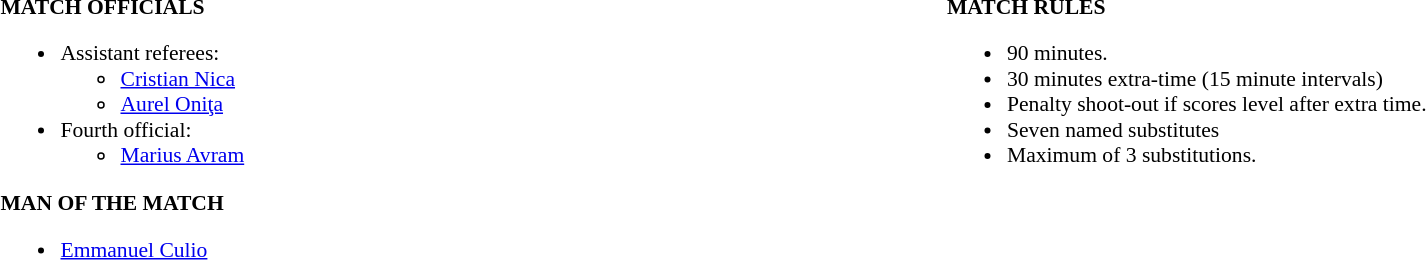<table width=100% style="font-size: 90%">
<tr>
<td width=50% valign=top><br><strong>MATCH OFFICIALS</strong><ul><li>Assistant referees:<ul><li> <a href='#'>Cristian Nica</a></li><li> <a href='#'>Aurel Oniţa</a></li></ul></li><li>Fourth official:<ul><li> <a href='#'>Marius Avram</a></li></ul></li></ul><strong>MAN OF THE MATCH</strong><ul><li> <a href='#'>Emmanuel Culio</a></li></ul></td>
<td width=50% valign=top><br><strong>MATCH RULES</strong><ul><li>90 minutes.</li><li>30 minutes extra-time (15 minute intervals)</li><li>Penalty shoot-out if scores level after extra time.</li><li>Seven named substitutes</li><li>Maximum of 3 substitutions.</li></ul></td>
</tr>
</table>
